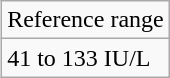<table class="wikitable" align="right">
<tr>
<td>Reference range</td>
</tr>
<tr>
<td>41 to 133 IU/L</td>
</tr>
</table>
